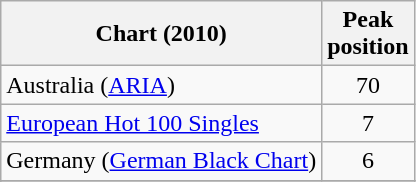<table class="wikitable sortable">
<tr>
<th>Chart (2010)</th>
<th>Peak<br>position</th>
</tr>
<tr>
<td>Australia (<a href='#'>ARIA</a>)</td>
<td style="text-align:center;">70</td>
</tr>
<tr>
<td><a href='#'>European Hot 100 Singles</a></td>
<td style="text-align:center;">7</td>
</tr>
<tr>
<td>Germany (<a href='#'>German Black Chart</a>)</td>
<td style="text-align:center;">6</td>
</tr>
<tr>
</tr>
<tr>
</tr>
<tr>
</tr>
<tr>
</tr>
<tr>
</tr>
</table>
